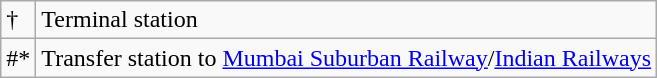<table class="wikitable">
<tr>
<td>†</td>
<td>Terminal station</td>
</tr>
<tr>
<td>#*</td>
<td>Transfer station to <a href='#'>Mumbai Suburban Railway</a>/<a href='#'>Indian Railways</a></td>
</tr>
</table>
